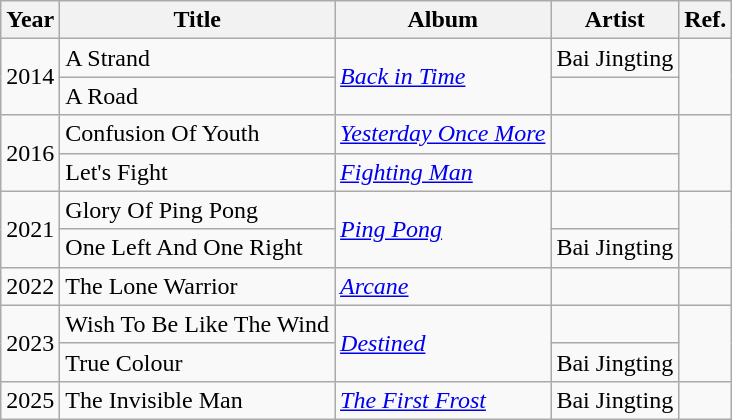<table class="wikitable sortable">
<tr>
<th>Year</th>
<th>Title</th>
<th>Album</th>
<th>Artist</th>
<th class="unsortable">Ref.</th>
</tr>
<tr>
<td rowspan=2>2014</td>
<td>A Strand</td>
<td rowspan=2><em><a href='#'>Back in Time</a></em></td>
<td>Bai Jingting</td>
<td rowspan="2"></td>
</tr>
<tr>
<td>A Road</td>
<td></td>
</tr>
<tr>
<td rowspan=2>2016</td>
<td>Confusion Of Youth</td>
<td><em><a href='#'>Yesterday Once More</a></em></td>
<td></td>
<td rowspan="2"></td>
</tr>
<tr>
<td>Let's Fight<br></td>
<td><em><a href='#'>Fighting Man</a></em></td>
<td></td>
</tr>
<tr>
<td rowspan=2>2021</td>
<td>Glory Of Ping Pong</td>
<td rowspan=2><em><a href='#'>Ping Pong</a></em></td>
<td></td>
<td rowspan="2"></td>
</tr>
<tr>
<td>One Left And One Right</td>
<td>Bai Jingting</td>
</tr>
<tr>
<td>2022</td>
<td>The Lone Warrior <br></td>
<td><em><a href='#'>Arcane</a></em></td>
<td></td>
<td></td>
</tr>
<tr>
<td rowspan=2>2023</td>
<td>Wish To Be Like The Wind</td>
<td rowspan=2><em><a href='#'>Destined</a></em></td>
<td></td>
<td rowspan="2"></td>
</tr>
<tr>
<td>True Colour</td>
<td>Bai Jingting</td>
</tr>
<tr>
<td>2025</td>
<td>The Invisible Man</td>
<td><em><a href='#'>The First Frost</a></em></td>
<td>Bai Jingting</td>
<td></td>
</tr>
</table>
